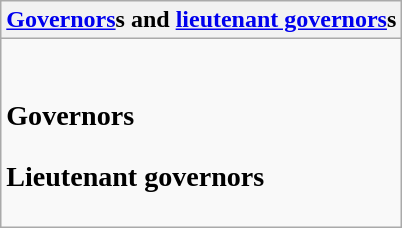<table class="wikitable collapsible collapsed">
<tr>
<th><a href='#'>Governors</a>s and <a href='#'>lieutenant governors</a>s</th>
</tr>
<tr>
<td><br><h3>Governors</h3><h3>Lieutenant governors</h3></td>
</tr>
</table>
